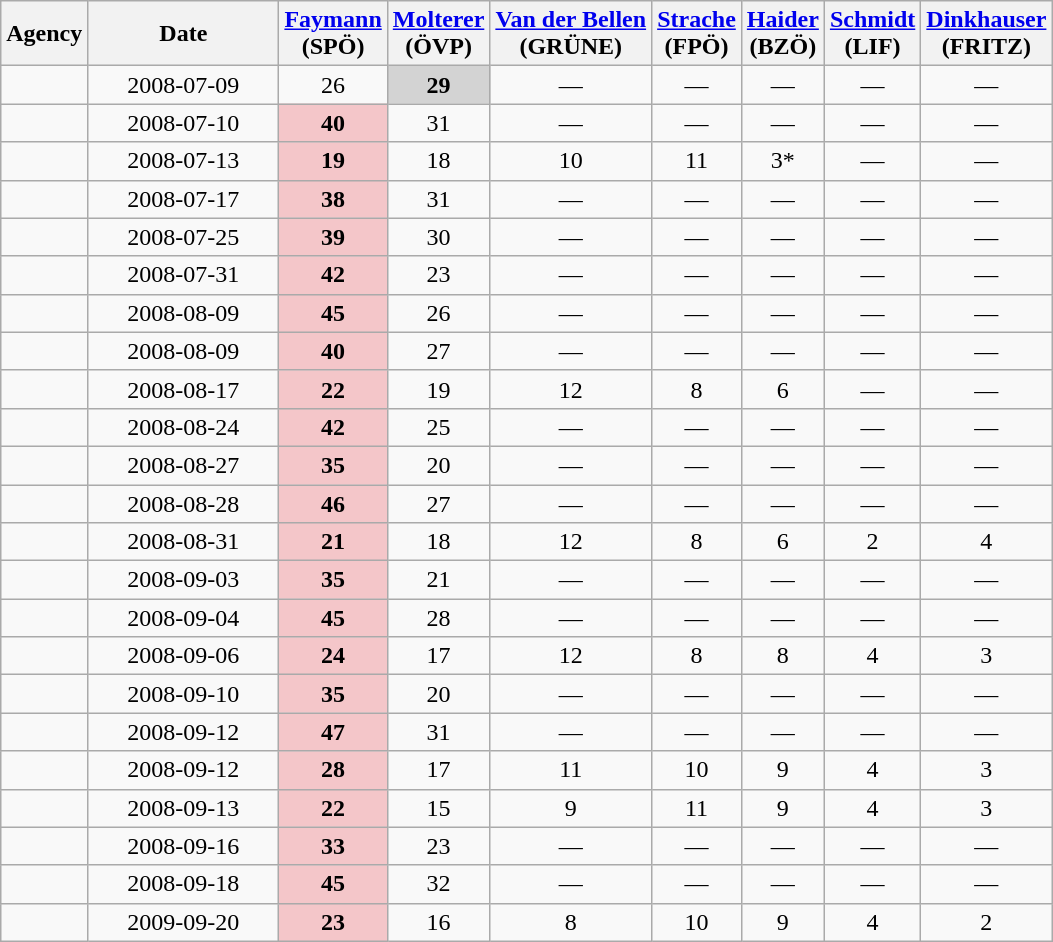<table class="wikitable sortable" style="text-align:center">
<tr>
<th>Agency</th>
<th style="width:120px">Date</th>
<th><a href='#'>Faymann</a><br>(SPÖ)</th>
<th><a href='#'>Molterer</a><br>(ÖVP)</th>
<th><a href='#'>Van der Bellen</a><br>(GRÜNE)</th>
<th><a href='#'>Strache</a><br>(FPÖ)</th>
<th><a href='#'>Haider</a><br>(BZÖ)</th>
<th><a href='#'>Schmidt</a><br>(LIF)</th>
<th><a href='#'>Dinkhauser</a><br>(FRITZ)</th>
</tr>
<tr>
<td></td>
<td>2008-07-09</td>
<td>26</td>
<td bgcolor=lightgrey><strong>29</strong></td>
<td>—</td>
<td>—</td>
<td>—</td>
<td>—</td>
<td>—</td>
</tr>
<tr>
<td></td>
<td>2008-07-10</td>
<td style="background:#F4C6C9;"><strong>40</strong></td>
<td>31</td>
<td>—</td>
<td>—</td>
<td>—</td>
<td>—</td>
<td>—</td>
</tr>
<tr>
<td></td>
<td>2008-07-13</td>
<td style="background:#F4C6C9;"><strong>19</strong></td>
<td>18</td>
<td>10</td>
<td>11</td>
<td>3*</td>
<td>—</td>
<td>—</td>
</tr>
<tr>
<td></td>
<td>2008-07-17</td>
<td style="background:#F4C6C9;"><strong>38</strong></td>
<td>31</td>
<td>—</td>
<td>—</td>
<td>—</td>
<td>—</td>
<td>—</td>
</tr>
<tr>
<td></td>
<td>2008-07-25</td>
<td style="background:#F4C6C9;"><strong>39</strong></td>
<td>30</td>
<td>—</td>
<td>—</td>
<td>—</td>
<td>—</td>
<td>—</td>
</tr>
<tr>
<td></td>
<td>2008-07-31</td>
<td style="background:#F4C6C9;"><strong>42</strong></td>
<td>23</td>
<td>—</td>
<td>—</td>
<td>—</td>
<td>—</td>
<td>—</td>
</tr>
<tr>
<td></td>
<td>2008-08-09</td>
<td style="background:#F4C6C9;"><strong>45</strong></td>
<td>26</td>
<td>—</td>
<td>—</td>
<td>—</td>
<td>—</td>
<td>—</td>
</tr>
<tr>
<td></td>
<td>2008-08-09</td>
<td style="background:#F4C6C9;"><strong>40</strong></td>
<td>27</td>
<td>—</td>
<td>—</td>
<td>—</td>
<td>—</td>
<td>—</td>
</tr>
<tr>
<td></td>
<td>2008-08-17</td>
<td style="background:#F4C6C9;"><strong>22</strong></td>
<td>19</td>
<td>12</td>
<td>8</td>
<td>6</td>
<td>—</td>
<td>—</td>
</tr>
<tr>
<td></td>
<td>2008-08-24</td>
<td style="background:#F4C6C9;"><strong>42</strong></td>
<td>25</td>
<td>—</td>
<td>—</td>
<td>—</td>
<td>—</td>
<td>—</td>
</tr>
<tr>
<td></td>
<td>2008-08-27</td>
<td style="background:#F4C6C9;"><strong>35</strong></td>
<td>20</td>
<td>—</td>
<td>—</td>
<td>—</td>
<td>—</td>
<td>—</td>
</tr>
<tr>
<td></td>
<td>2008-08-28</td>
<td style="background:#F4C6C9;"><strong>46</strong></td>
<td>27</td>
<td>—</td>
<td>—</td>
<td>—</td>
<td>—</td>
<td>—</td>
</tr>
<tr>
<td></td>
<td>2008-08-31</td>
<td style="background:#F4C6C9;"><strong>21</strong></td>
<td>18</td>
<td>12</td>
<td>8</td>
<td>6</td>
<td>2</td>
<td>4</td>
</tr>
<tr>
<td></td>
<td>2008-09-03</td>
<td style="background:#F4C6C9;"><strong>35</strong></td>
<td>21</td>
<td>—</td>
<td>—</td>
<td>—</td>
<td>—</td>
<td>—</td>
</tr>
<tr>
<td></td>
<td>2008-09-04</td>
<td style="background:#F4C6C9;"><strong>45</strong></td>
<td>28</td>
<td>—</td>
<td>—</td>
<td>—</td>
<td>—</td>
<td>—</td>
</tr>
<tr>
<td></td>
<td>2008-09-06</td>
<td style="background:#F4C6C9;"><strong>24</strong></td>
<td>17</td>
<td>12</td>
<td>8</td>
<td>8</td>
<td>4</td>
<td>3</td>
</tr>
<tr>
<td></td>
<td>2008-09-10</td>
<td style="background:#F4C6C9;"><strong>35</strong></td>
<td>20</td>
<td>—</td>
<td>—</td>
<td>—</td>
<td>—</td>
<td>—</td>
</tr>
<tr>
<td></td>
<td>2008-09-12</td>
<td style="background:#F4C6C9;"><strong>47</strong></td>
<td>31</td>
<td>—</td>
<td>—</td>
<td>—</td>
<td>—</td>
<td>—</td>
</tr>
<tr>
<td></td>
<td>2008-09-12</td>
<td style="background:#F4C6C9;"><strong>28</strong></td>
<td>17</td>
<td>11</td>
<td>10</td>
<td>9</td>
<td>4</td>
<td>3</td>
</tr>
<tr>
<td></td>
<td>2008-09-13</td>
<td style="background:#F4C6C9;"><strong>22</strong></td>
<td>15</td>
<td>9</td>
<td>11</td>
<td>9</td>
<td>4</td>
<td>3</td>
</tr>
<tr>
<td></td>
<td>2008-09-16</td>
<td style="background:#F4C6C9;"><strong>33</strong></td>
<td>23</td>
<td>—</td>
<td>—</td>
<td>—</td>
<td>—</td>
<td>—</td>
</tr>
<tr>
<td></td>
<td>2008-09-18</td>
<td style="background:#F4C6C9;"><strong>45</strong></td>
<td>32</td>
<td>—</td>
<td>—</td>
<td>—</td>
<td>—</td>
<td>—</td>
</tr>
<tr>
<td></td>
<td>2009-09-20</td>
<td style="background:#F4C6C9;"><strong>23</strong></td>
<td>16</td>
<td>8</td>
<td>10</td>
<td>9</td>
<td>4</td>
<td>2</td>
</tr>
</table>
